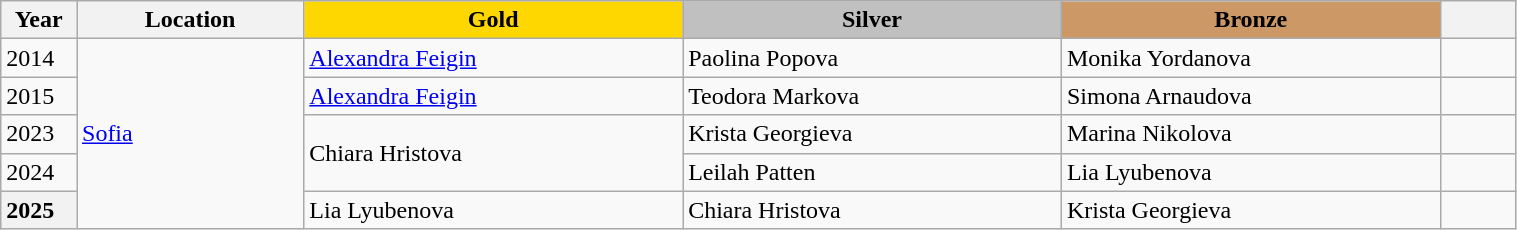<table class="wikitable unsortable" style="text-align:left; width:80%">
<tr>
<th scope="col" style="text-align:center; width:5%">Year</th>
<th scope="col" style="text-align:center; width:15%">Location</th>
<td scope="col" style="text-align:center; width:25%; background:gold"><strong>Gold</strong></td>
<td scope="col" style="text-align:center; width:25%; background:silver"><strong>Silver</strong></td>
<td scope="col" style="text-align:center; width:25%; background:#c96"><strong>Bronze</strong></td>
<th scope="col" style="text-align:center; width:5%"></th>
</tr>
<tr>
<td>2014</td>
<td rowspan="5"><a href='#'>Sofia</a></td>
<td><a href='#'>Alexandra Feigin</a></td>
<td>Paolina Popova</td>
<td>Monika Yordanova</td>
<td></td>
</tr>
<tr>
<td>2015</td>
<td><a href='#'>Alexandra Feigin</a></td>
<td>Teodora Markova</td>
<td>Simona Arnaudova</td>
<td></td>
</tr>
<tr>
<td>2023</td>
<td rowspan="2">Chiara Hristova</td>
<td>Krista Georgieva</td>
<td>Marina Nikolova</td>
<td></td>
</tr>
<tr>
<td>2024</td>
<td>Leilah Patten</td>
<td>Lia Lyubenova</td>
<td></td>
</tr>
<tr>
<th scope="row" style="text-align:left">2025</th>
<td>Lia Lyubenova</td>
<td>Chiara Hristova</td>
<td>Krista Georgieva</td>
<td></td>
</tr>
</table>
